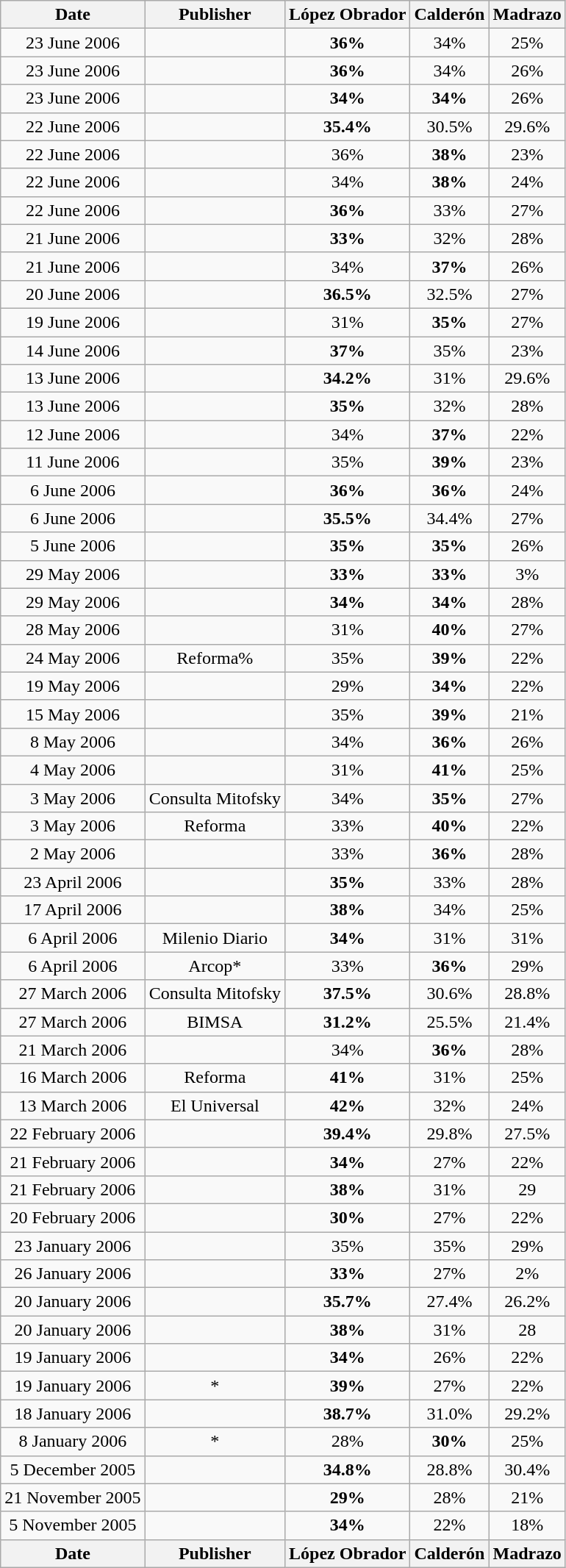<table class=wikitable style=text-align:center>
<tr>
<th>Date</th>
<th>Publisher</th>
<th>López Obrador</th>
<th>Calderón</th>
<th>Madrazo</th>
</tr>
<tr>
<td>23 June 2006</td>
<td></td>
<td><strong>36%</strong></td>
<td>34%</td>
<td>25%</td>
</tr>
<tr>
<td>23 June 2006</td>
<td></td>
<td><strong>36%</strong></td>
<td>34%</td>
<td>26%</td>
</tr>
<tr>
<td>23 June 2006</td>
<td></td>
<td><strong>34%</strong></td>
<td><strong>34%</strong></td>
<td>26%</td>
</tr>
<tr>
<td>22 June 2006</td>
<td></td>
<td><strong>35.4%</strong></td>
<td>30.5%</td>
<td>29.6%</td>
</tr>
<tr>
<td>22 June 2006</td>
<td></td>
<td>36%</td>
<td><strong>38%</strong></td>
<td>23%</td>
</tr>
<tr>
<td>22 June 2006</td>
<td></td>
<td>34%</td>
<td><strong>38%</strong></td>
<td>24%</td>
</tr>
<tr>
<td>22 June 2006</td>
<td></td>
<td><strong>36%</strong></td>
<td>33%</td>
<td>27%</td>
</tr>
<tr>
<td>21 June 2006</td>
<td></td>
<td><strong>33%</strong></td>
<td>32%</td>
<td>28%</td>
</tr>
<tr>
<td>21 June 2006</td>
<td></td>
<td>34%</td>
<td><strong>37%</strong></td>
<td>26%</td>
</tr>
<tr>
<td>20 June 2006</td>
<td></td>
<td><strong>36.5%</strong></td>
<td>32.5%</td>
<td>27%</td>
</tr>
<tr>
<td>19 June 2006</td>
<td></td>
<td>31%</td>
<td><strong>35%</strong></td>
<td>27%</td>
</tr>
<tr>
<td>14 June 2006</td>
<td></td>
<td><strong>37%</strong></td>
<td>35%</td>
<td>23%</td>
</tr>
<tr>
<td>13 June 2006</td>
<td></td>
<td><strong>34.2%</strong></td>
<td>31%</td>
<td>29.6%</td>
</tr>
<tr>
<td>13 June 2006</td>
<td></td>
<td><strong>35%</strong></td>
<td>32%</td>
<td>28%</td>
</tr>
<tr>
<td>12 June 2006</td>
<td></td>
<td>34%</td>
<td><strong>37%</strong></td>
<td>22%</td>
</tr>
<tr>
<td>11 June 2006</td>
<td></td>
<td>35%</td>
<td><strong>39%</strong></td>
<td>23%</td>
</tr>
<tr>
<td>6 June 2006</td>
<td></td>
<td><strong>36%</strong></td>
<td><strong>36%</strong></td>
<td>24%</td>
</tr>
<tr>
<td>6 June 2006</td>
<td></td>
<td><strong>35.5%</strong></td>
<td>34.4%</td>
<td>27%</td>
</tr>
<tr>
<td>5 June 2006</td>
<td></td>
<td><strong>35%</strong></td>
<td><strong>35%</strong></td>
<td>26%</td>
</tr>
<tr>
<td>29 May 2006</td>
<td></td>
<td><strong>33%</strong></td>
<td><strong>33%</strong></td>
<td>3%</td>
</tr>
<tr>
<td>29 May 2006</td>
<td></td>
<td><strong>34%</strong></td>
<td><strong>34%</strong></td>
<td>28%</td>
</tr>
<tr>
<td>28 May 2006</td>
<td></td>
<td>31%</td>
<td><strong>40%</strong></td>
<td>27%</td>
</tr>
<tr>
<td>24 May 2006</td>
<td>Reforma%</td>
<td>35%</td>
<td><strong>39%</strong></td>
<td>22%</td>
</tr>
<tr>
<td>19 May 2006</td>
<td></td>
<td>29%</td>
<td><strong>34%</strong></td>
<td>22%</td>
</tr>
<tr>
<td>15 May 2006</td>
<td></td>
<td>35%</td>
<td><strong>39%</strong></td>
<td>21%</td>
</tr>
<tr>
<td>8 May 2006</td>
<td></td>
<td>34%</td>
<td><strong>36%</strong></td>
<td>26%</td>
</tr>
<tr>
<td>4 May 2006</td>
<td></td>
<td>31%</td>
<td><strong>41%</strong></td>
<td>25%</td>
</tr>
<tr>
<td>3 May 2006</td>
<td>Consulta Mitofsky</td>
<td>34%</td>
<td><strong>35%</strong></td>
<td>27%</td>
</tr>
<tr>
<td>3 May 2006</td>
<td>Reforma</td>
<td>33%</td>
<td><strong>40%</strong></td>
<td>22%</td>
</tr>
<tr>
<td>2 May 2006</td>
<td></td>
<td>33%</td>
<td><strong>36%</strong></td>
<td>28%</td>
</tr>
<tr>
<td>23 April 2006</td>
<td></td>
<td><strong>35%</strong></td>
<td>33%</td>
<td>28%</td>
</tr>
<tr>
<td>17 April 2006</td>
<td></td>
<td><strong>38%</strong></td>
<td>34%</td>
<td>25%</td>
</tr>
<tr>
<td>6 April 2006</td>
<td>Milenio Diario</td>
<td><strong>34%</strong></td>
<td>31%</td>
<td>31%</td>
</tr>
<tr>
<td>6 April 2006</td>
<td>Arcop*</td>
<td>33%</td>
<td><strong>36%</strong></td>
<td>29%</td>
</tr>
<tr>
<td>27 March 2006</td>
<td>Consulta Mitofsky</td>
<td><strong>37.5%</strong></td>
<td>30.6%</td>
<td>28.8%</td>
</tr>
<tr>
<td>27 March 2006</td>
<td>BIMSA</td>
<td><strong>31.2%</strong></td>
<td>25.5%</td>
<td>21.4%</td>
</tr>
<tr>
<td>21 March 2006</td>
<td></td>
<td>34%</td>
<td><strong>36%</strong></td>
<td>28%</td>
</tr>
<tr>
<td>16 March 2006</td>
<td>Reforma</td>
<td><strong>41%</strong></td>
<td>31%</td>
<td>25%</td>
</tr>
<tr>
<td>13 March 2006</td>
<td>El Universal</td>
<td><strong>42%</strong></td>
<td>32%</td>
<td>24%</td>
</tr>
<tr>
<td>22 February 2006</td>
<td></td>
<td><strong>39.4%</strong></td>
<td>29.8%</td>
<td>27.5%</td>
</tr>
<tr>
<td>21 February 2006</td>
<td></td>
<td><strong>34%</strong></td>
<td>27%</td>
<td>22%</td>
</tr>
<tr>
<td>21 February 2006</td>
<td></td>
<td><strong>38%</strong></td>
<td>31%</td>
<td>29</td>
</tr>
<tr>
<td>20 February 2006</td>
<td></td>
<td><strong>30%</strong></td>
<td>27%</td>
<td>22%</td>
</tr>
<tr>
<td>23 January 2006</td>
<td></td>
<td>35%</td>
<td>35%</td>
<td>29%</td>
</tr>
<tr>
<td>26 January 2006</td>
<td></td>
<td><strong>33%</strong></td>
<td>27%</td>
<td>2%</td>
</tr>
<tr>
<td>20 January 2006</td>
<td></td>
<td><strong>35.7%</strong></td>
<td>27.4%</td>
<td>26.2%</td>
</tr>
<tr>
<td>20 January 2006</td>
<td></td>
<td><strong>38%</strong></td>
<td>31%</td>
<td>28</td>
</tr>
<tr>
<td>19 January 2006</td>
<td></td>
<td><strong>34%</strong></td>
<td>26%</td>
<td>22%</td>
</tr>
<tr>
<td>19 January 2006</td>
<td>*</td>
<td><strong>39%</strong></td>
<td>27%</td>
<td>22%</td>
</tr>
<tr>
<td>18 January 2006</td>
<td></td>
<td><strong>38.7%</strong></td>
<td>31.0%</td>
<td>29.2%</td>
</tr>
<tr>
<td>8 January 2006</td>
<td>*</td>
<td>28%</td>
<td><strong>30%</strong></td>
<td>25%</td>
</tr>
<tr>
<td>5 December 2005</td>
<td></td>
<td><strong>34.8%</strong></td>
<td>28.8%</td>
<td>30.4%</td>
</tr>
<tr>
<td>21 November 2005</td>
<td></td>
<td><strong>29%</strong></td>
<td>28%</td>
<td>21%</td>
</tr>
<tr>
<td>5 November 2005</td>
<td></td>
<td><strong>34%</strong></td>
<td>22%</td>
<td>18%</td>
</tr>
<tr>
<th>Date</th>
<th>Publisher</th>
<th>López Obrador</th>
<th>Calderón</th>
<th>Madrazo</th>
</tr>
</table>
